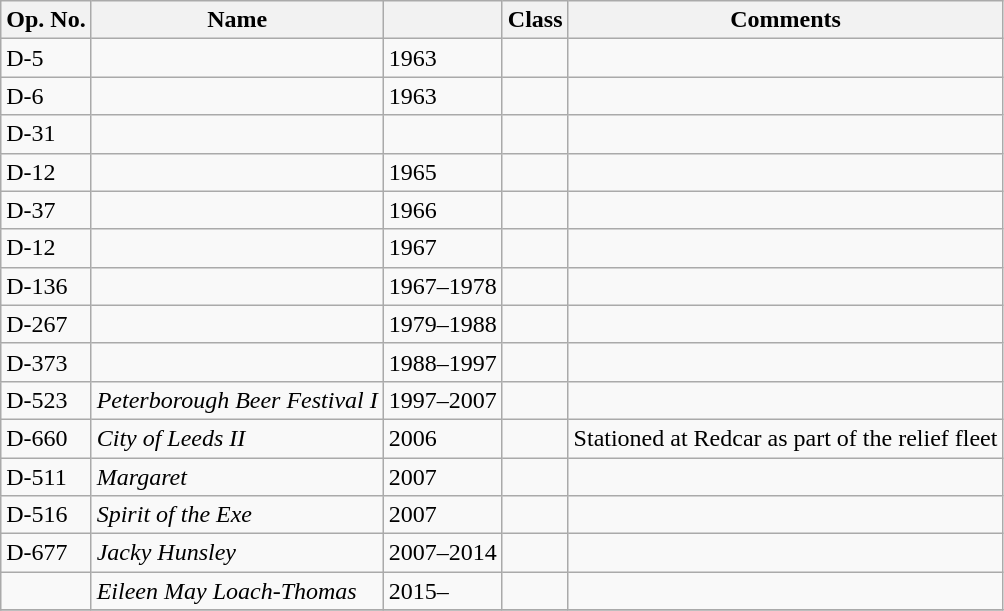<table class="wikitable">
<tr>
<th>Op. No.</th>
<th>Name</th>
<th></th>
<th>Class</th>
<th>Comments</th>
</tr>
<tr>
<td>D-5</td>
<td></td>
<td>1963</td>
<td></td>
<td></td>
</tr>
<tr>
<td>D-6</td>
<td></td>
<td>1963</td>
<td></td>
<td></td>
</tr>
<tr>
<td>D-31</td>
<td></td>
<td></td>
<td></td>
<td></td>
</tr>
<tr>
<td>D-12</td>
<td></td>
<td>1965</td>
<td></td>
<td></td>
</tr>
<tr>
<td>D-37</td>
<td></td>
<td>1966</td>
<td></td>
<td></td>
</tr>
<tr>
<td>D-12</td>
<td></td>
<td>1967</td>
<td></td>
<td></td>
</tr>
<tr>
<td>D-136</td>
<td></td>
<td>1967–1978</td>
<td></td>
<td></td>
</tr>
<tr>
<td>D-267</td>
<td></td>
<td>1979–1988</td>
<td></td>
<td></td>
</tr>
<tr>
<td>D-373</td>
<td></td>
<td>1988–1997</td>
<td></td>
<td></td>
</tr>
<tr>
<td>D-523</td>
<td><em>Peterborough Beer Festival I</em></td>
<td>1997–2007</td>
<td></td>
<td></td>
</tr>
<tr>
<td>D-660</td>
<td><em>City of Leeds II</em></td>
<td>2006</td>
<td></td>
<td> Stationed at Redcar as part of the relief fleet</td>
</tr>
<tr>
<td>D-511</td>
<td><em>Margaret</em></td>
<td>2007</td>
<td></td>
<td></td>
</tr>
<tr>
<td>D-516</td>
<td><em>Spirit of the Exe</em></td>
<td>2007</td>
<td></td>
<td></td>
</tr>
<tr>
<td>D-677</td>
<td><em>Jacky Hunsley</em></td>
<td>2007–2014</td>
<td></td>
<td></td>
</tr>
<tr>
<td></td>
<td><em>Eileen May Loach-Thomas</em></td>
<td>2015–</td>
<td></td>
<td></td>
</tr>
<tr>
</tr>
</table>
